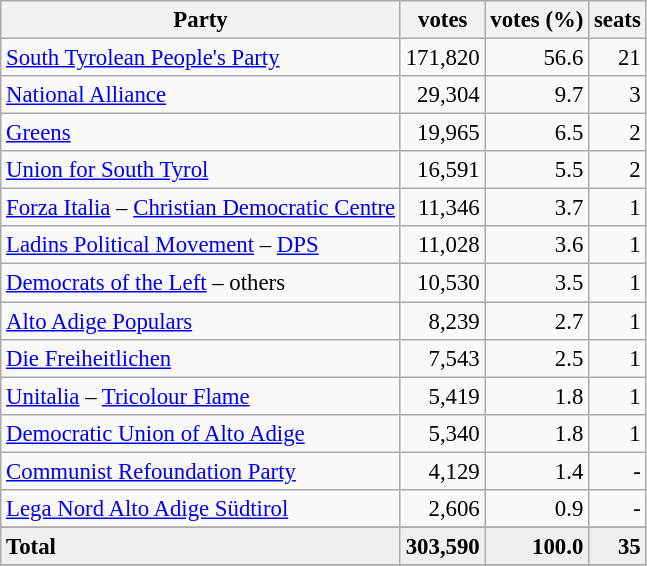<table class="wikitable" style="font-size:95%">
<tr bgcolor="EFEFEF">
<th>Party</th>
<th>votes</th>
<th>votes (%)</th>
<th>seats</th>
</tr>
<tr>
<td><a href='#'>South Tyrolean People's Party</a></td>
<td align=right>171,820</td>
<td align=right>56.6</td>
<td align=right>21</td>
</tr>
<tr>
<td><a href='#'>National Alliance</a></td>
<td align=right>29,304</td>
<td align=right>9.7</td>
<td align=right>3</td>
</tr>
<tr>
<td><a href='#'>Greens</a></td>
<td align=right>19,965</td>
<td align=right>6.5</td>
<td align=right>2</td>
</tr>
<tr>
<td><a href='#'>Union for South Tyrol</a></td>
<td align=right>16,591</td>
<td align=right>5.5</td>
<td align=right>2</td>
</tr>
<tr>
<td><a href='#'>Forza Italia</a> – <a href='#'>Christian Democratic Centre</a></td>
<td align=right>11,346</td>
<td align=right>3.7</td>
<td align=right>1</td>
</tr>
<tr>
<td><a href='#'>Ladins Political Movement</a> – <a href='#'>DPS</a></td>
<td align=right>11,028</td>
<td align=right>3.6</td>
<td align=right>1</td>
</tr>
<tr>
<td><a href='#'>Democrats of the Left</a> – others</td>
<td align=right>10,530</td>
<td align=right>3.5</td>
<td align=right>1</td>
</tr>
<tr>
<td><a href='#'>Alto Adige Populars</a></td>
<td align=right>8,239</td>
<td align=right>2.7</td>
<td align=right>1</td>
</tr>
<tr>
<td><a href='#'>Die Freiheitlichen</a></td>
<td align=right>7,543</td>
<td align=right>2.5</td>
<td align=right>1</td>
</tr>
<tr>
<td><a href='#'>Unitalia</a> – <a href='#'>Tricolour Flame</a></td>
<td align=right>5,419</td>
<td align=right>1.8</td>
<td align=right>1</td>
</tr>
<tr>
<td><a href='#'>Democratic Union of Alto Adige</a></td>
<td align=right>5,340</td>
<td align=right>1.8</td>
<td align=right>1</td>
</tr>
<tr>
<td><a href='#'>Communist Refoundation Party</a></td>
<td align=right>4,129</td>
<td align=right>1.4</td>
<td align=right>-</td>
</tr>
<tr>
<td><a href='#'>Lega Nord Alto Adige Südtirol</a></td>
<td align=right>2,606</td>
<td align=right>0.9</td>
<td align=right>-</td>
</tr>
<tr>
</tr>
<tr bgcolor="EFEFEF">
<td><strong>Total</strong></td>
<td align=right><strong>303,590</strong></td>
<td align=right><strong>100.0</strong></td>
<td align=right><strong>35</strong></td>
</tr>
<tr>
</tr>
</table>
